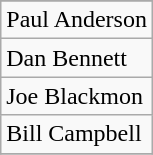<table class="wikitable">
<tr>
</tr>
<tr>
<td>Paul Anderson</td>
</tr>
<tr>
<td>Dan Bennett</td>
</tr>
<tr>
<td>Joe Blackmon</td>
</tr>
<tr>
<td>Bill Campbell</td>
</tr>
<tr>
</tr>
</table>
